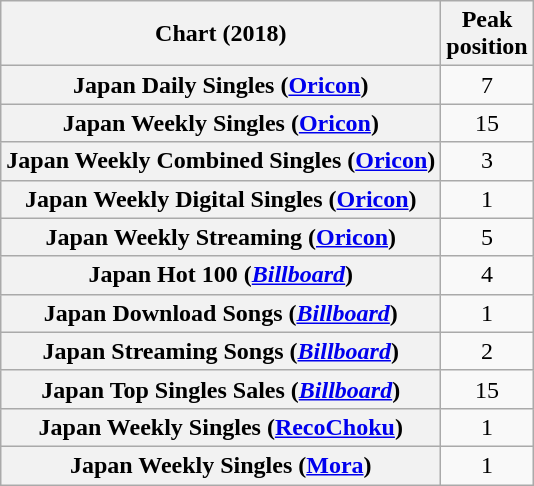<table class="wikitable sortable plainrowheaders" style="text-align:center;">
<tr>
<th scope="col">Chart (2018)</th>
<th scope="col">Peak<br>position</th>
</tr>
<tr>
<th scope="row">Japan Daily Singles (<a href='#'>Oricon</a>)</th>
<td style="text-align:center;">7</td>
</tr>
<tr>
<th scope="row">Japan Weekly Singles (<a href='#'>Oricon</a>)</th>
<td style="text-align:center;">15</td>
</tr>
<tr>
<th scope="row">Japan Weekly Combined Singles (<a href='#'>Oricon</a>)</th>
<td style="text-align:center;">3</td>
</tr>
<tr>
<th scope="row">Japan Weekly Digital Singles (<a href='#'>Oricon</a>)</th>
<td style="text-align:center;">1</td>
</tr>
<tr>
<th scope="row">Japan Weekly Streaming (<a href='#'>Oricon</a>)</th>
<td style="text-align:center;">5</td>
</tr>
<tr>
<th scope="row">Japan Hot 100 (<em><a href='#'>Billboard</a></em>)</th>
<td style="text-align:center;">4</td>
</tr>
<tr>
<th scope="row">Japan Download Songs (<em><a href='#'>Billboard</a></em>)</th>
<td style="text-align:center;">1</td>
</tr>
<tr>
<th scope="row">Japan Streaming Songs (<em><a href='#'>Billboard</a></em>)</th>
<td style="text-align:center;">2</td>
</tr>
<tr>
<th scope="row">Japan Top Singles Sales (<em><a href='#'>Billboard</a></em>)</th>
<td style="text-align:center;">15</td>
</tr>
<tr>
<th scope="row">Japan Weekly Singles (<a href='#'>RecoChoku</a>)</th>
<td style="text-align:center;">1</td>
</tr>
<tr>
<th scope="row">Japan Weekly Singles (<a href='#'>Mora</a>)</th>
<td style="text-align:center;">1</td>
</tr>
</table>
